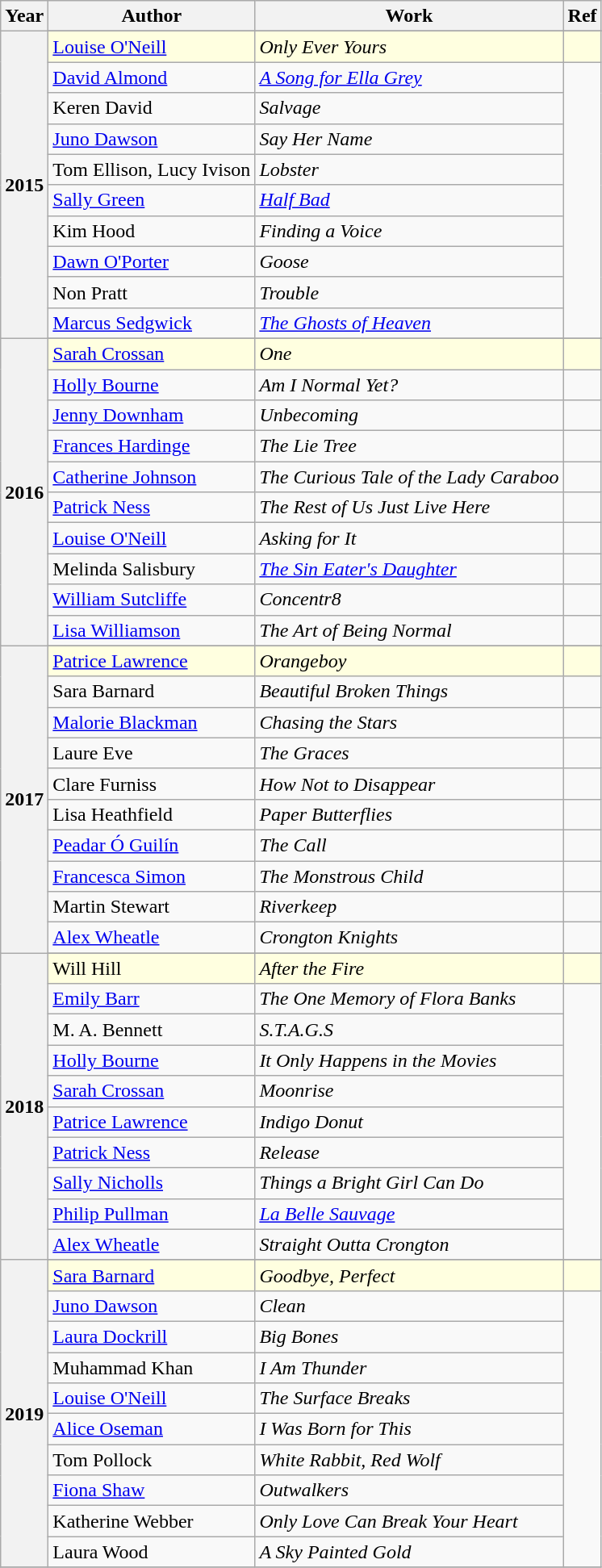<table class="wikitable">
<tr>
<th>Year</th>
<th>Author</th>
<th>Work</th>
<th>Ref</th>
</tr>
<tr>
<th rowspan="11">2015</th>
</tr>
<tr style="background:lightyellow">
<td><a href='#'>Louise O'Neill</a></td>
<td><em>Only Ever Yours</em></td>
<td></td>
</tr>
<tr>
<td><a href='#'>David Almond</a></td>
<td><em><a href='#'>A Song for Ella Grey</a></em></td>
<td rowspan="9"></td>
</tr>
<tr>
<td>Keren David</td>
<td><em>Salvage</em></td>
</tr>
<tr>
<td><a href='#'>Juno Dawson</a></td>
<td><em>Say Her Name</em></td>
</tr>
<tr>
<td>Tom Ellison, Lucy Ivison</td>
<td><em>Lobster</em></td>
</tr>
<tr>
<td><a href='#'>Sally Green</a></td>
<td><em><a href='#'>Half Bad</a></em></td>
</tr>
<tr>
<td>Kim Hood</td>
<td><em>Finding a Voice</em></td>
</tr>
<tr>
<td><a href='#'>Dawn O'Porter</a></td>
<td><em>Goose</em></td>
</tr>
<tr>
<td>Non Pratt</td>
<td><em>Trouble</em></td>
</tr>
<tr>
<td><a href='#'>Marcus Sedgwick</a></td>
<td><em><a href='#'>The Ghosts of Heaven</a></em></td>
</tr>
<tr>
<th rowspan="11">2016</th>
</tr>
<tr style="background:lightyellow">
<td><a href='#'>Sarah Crossan</a></td>
<td><em>One</em></td>
<td></td>
</tr>
<tr>
<td><a href='#'>Holly Bourne</a></td>
<td><em>Am I Normal Yet?</em></td>
<td></td>
</tr>
<tr>
<td><a href='#'>Jenny Downham</a></td>
<td><em>Unbecoming</em></td>
<td></td>
</tr>
<tr>
<td><a href='#'>Frances Hardinge</a></td>
<td><em>The Lie Tree</em></td>
<td></td>
</tr>
<tr>
<td><a href='#'>Catherine Johnson</a></td>
<td><em>The Curious Tale of the Lady Caraboo</em></td>
<td></td>
</tr>
<tr>
<td><a href='#'>Patrick Ness</a></td>
<td><em>The Rest of Us Just Live Here</em></td>
<td></td>
</tr>
<tr>
<td><a href='#'>Louise O'Neill</a></td>
<td><em>Asking for It</em></td>
<td></td>
</tr>
<tr>
<td>Melinda Salisbury</td>
<td><em><a href='#'>The Sin Eater's Daughter</a></em></td>
<td></td>
</tr>
<tr>
<td><a href='#'>William Sutcliffe</a></td>
<td><em>Concentr8</em></td>
<td></td>
</tr>
<tr>
<td><a href='#'>Lisa Williamson</a></td>
<td><em>The Art of Being Normal</em></td>
<td></td>
</tr>
<tr>
<th rowspan="11">2017</th>
</tr>
<tr style="background:lightyellow">
<td><a href='#'>Patrice Lawrence</a></td>
<td><em>Orangeboy</em></td>
<td></td>
</tr>
<tr>
<td>Sara Barnard</td>
<td><em>Beautiful Broken Things</em></td>
<td></td>
</tr>
<tr>
<td><a href='#'>Malorie Blackman</a></td>
<td><em>Chasing the Stars</em></td>
<td></td>
</tr>
<tr>
<td>Laure Eve</td>
<td><em>The Graces</em></td>
<td></td>
</tr>
<tr>
<td>Clare Furniss</td>
<td><em>How Not to Disappear</em></td>
<td></td>
</tr>
<tr>
<td>Lisa Heathfield</td>
<td><em>Paper Butterflies</em></td>
<td></td>
</tr>
<tr>
<td><a href='#'>Peadar Ó Guilín</a></td>
<td><em>The Call</em></td>
<td></td>
</tr>
<tr>
<td><a href='#'>Francesca Simon</a></td>
<td><em>The Monstrous Child</em></td>
<td></td>
</tr>
<tr>
<td>Martin Stewart</td>
<td><em>Riverkeep</em></td>
<td></td>
</tr>
<tr>
<td><a href='#'>Alex Wheatle</a></td>
<td><em>Crongton Knights</em></td>
<td></td>
</tr>
<tr>
<th rowspan="11">2018</th>
</tr>
<tr style="background:lightyellow">
<td>Will Hill</td>
<td><em>After the Fire</em></td>
<td></td>
</tr>
<tr>
<td><a href='#'>Emily Barr</a></td>
<td><em>The One Memory of Flora Banks</em></td>
<td rowspan="9"></td>
</tr>
<tr>
<td>M. A. Bennett</td>
<td><em>S.T.A.G.S</em></td>
</tr>
<tr>
<td><a href='#'>Holly Bourne</a></td>
<td><em>It Only Happens in the Movies</em></td>
</tr>
<tr>
<td><a href='#'>Sarah Crossan</a></td>
<td><em>Moonrise</em></td>
</tr>
<tr>
<td><a href='#'>Patrice Lawrence</a></td>
<td><em>Indigo Donut</em></td>
</tr>
<tr>
<td><a href='#'>Patrick Ness</a></td>
<td><em>Release</em></td>
</tr>
<tr>
<td><a href='#'>Sally Nicholls</a></td>
<td><em>Things a Bright Girl Can Do</em></td>
</tr>
<tr>
<td><a href='#'>Philip Pullman</a></td>
<td><em><a href='#'>La Belle Sauvage</a></em></td>
</tr>
<tr>
<td><a href='#'>Alex Wheatle</a></td>
<td><em>Straight Outta Crongton</em></td>
</tr>
<tr>
<th rowspan="11">2019</th>
</tr>
<tr style="background:lightyellow">
<td><a href='#'>Sara Barnard</a></td>
<td><em>Goodbye, Perfect</em></td>
<td></td>
</tr>
<tr>
<td><a href='#'>Juno Dawson</a></td>
<td><em>Clean</em></td>
<td rowspan="9"></td>
</tr>
<tr>
<td><a href='#'>Laura Dockrill</a></td>
<td><em>Big Bones</em></td>
</tr>
<tr>
<td>Muhammad Khan</td>
<td><em>I Am Thunder</em></td>
</tr>
<tr>
<td><a href='#'>Louise O'Neill</a></td>
<td><em>The Surface Breaks</em></td>
</tr>
<tr>
<td><a href='#'>Alice Oseman</a></td>
<td><em>I Was Born for This</em></td>
</tr>
<tr>
<td>Tom Pollock</td>
<td><em>White Rabbit, Red Wolf</em></td>
</tr>
<tr>
<td><a href='#'>Fiona Shaw</a></td>
<td><em>Outwalkers</em></td>
</tr>
<tr>
<td>Katherine Webber</td>
<td><em>Only Love Can Break Your Heart</em></td>
</tr>
<tr>
<td>Laura Wood</td>
<td><em>A Sky Painted Gold</em></td>
</tr>
<tr>
</tr>
</table>
